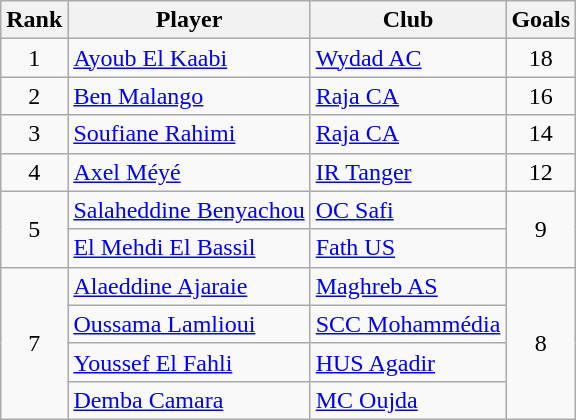<table class="wikitable" style="text-align:center">
<tr>
<th>Rank</th>
<th>Player</th>
<th>Club</th>
<th>Goals</th>
</tr>
<tr>
<td>1</td>
<td align=left> <a href='#'>Ayoub El Kaabi</a></td>
<td align=left><a href='#'>Wydad AC</a></td>
<td>18</td>
</tr>
<tr>
<td>2</td>
<td align=left> <a href='#'>Ben Malango</a></td>
<td align=left><a href='#'>Raja CA</a></td>
<td>16</td>
</tr>
<tr>
<td>3</td>
<td align=left> <a href='#'>Soufiane Rahimi</a></td>
<td align=left><a href='#'>Raja CA</a></td>
<td>14</td>
</tr>
<tr>
<td>4</td>
<td align=left> <a href='#'>Axel Méyé</a></td>
<td align=left><a href='#'>IR Tanger</a></td>
<td>12</td>
</tr>
<tr>
<td rowspan=2>5</td>
<td align=left> <a href='#'>Salaheddine Benyachou</a></td>
<td align=left><a href='#'>OC Safi</a></td>
<td rowspan=2>9</td>
</tr>
<tr>
<td align=left> <a href='#'>El Mehdi El Bassil</a></td>
<td align=left><a href='#'>Fath US</a></td>
</tr>
<tr>
<td rowspan=4>7</td>
<td align=left> <a href='#'>Alaeddine Ajaraie</a></td>
<td align=left><a href='#'>Maghreb AS</a></td>
<td rowspan=4>8</td>
</tr>
<tr>
<td align=left> <a href='#'>Oussama Lamlioui</a></td>
<td align=left><a href='#'>SCC Mohammédia</a></td>
</tr>
<tr>
<td align=left> <a href='#'>Youssef El Fahli</a></td>
<td align=left><a href='#'>HUS Agadir</a></td>
</tr>
<tr>
<td align=left> <a href='#'>Demba Camara</a></td>
<td align=left><a href='#'>MC Oujda</a></td>
</tr>
</table>
